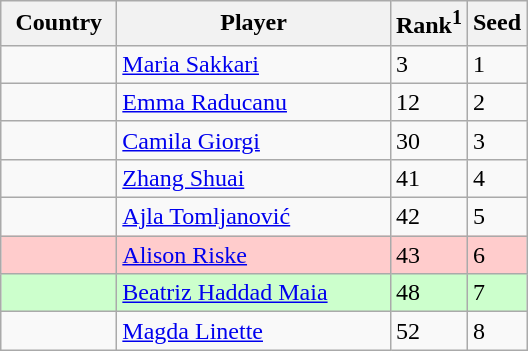<table class="wikitable" border="1">
<tr>
<th width="70">Country</th>
<th width="175">Player</th>
<th>Rank<sup>1</sup></th>
<th>Seed</th>
</tr>
<tr>
<td></td>
<td><a href='#'>Maria Sakkari</a></td>
<td>3</td>
<td>1</td>
</tr>
<tr>
<td></td>
<td><a href='#'>Emma Raducanu</a></td>
<td>12</td>
<td>2</td>
</tr>
<tr>
<td></td>
<td><a href='#'>Camila Giorgi</a></td>
<td>30</td>
<td>3</td>
</tr>
<tr>
<td></td>
<td><a href='#'>Zhang Shuai</a></td>
<td>41</td>
<td>4</td>
</tr>
<tr>
<td></td>
<td><a href='#'>Ajla Tomljanović</a></td>
<td>42</td>
<td>5</td>
</tr>
<tr style="background:#fcc;">
<td></td>
<td><a href='#'>Alison Riske</a></td>
<td>43</td>
<td>6</td>
</tr>
<tr style="background:#cfc;">
<td></td>
<td><a href='#'>Beatriz Haddad Maia</a></td>
<td>48</td>
<td>7</td>
</tr>
<tr>
<td></td>
<td><a href='#'>Magda Linette</a></td>
<td>52</td>
<td>8</td>
</tr>
</table>
